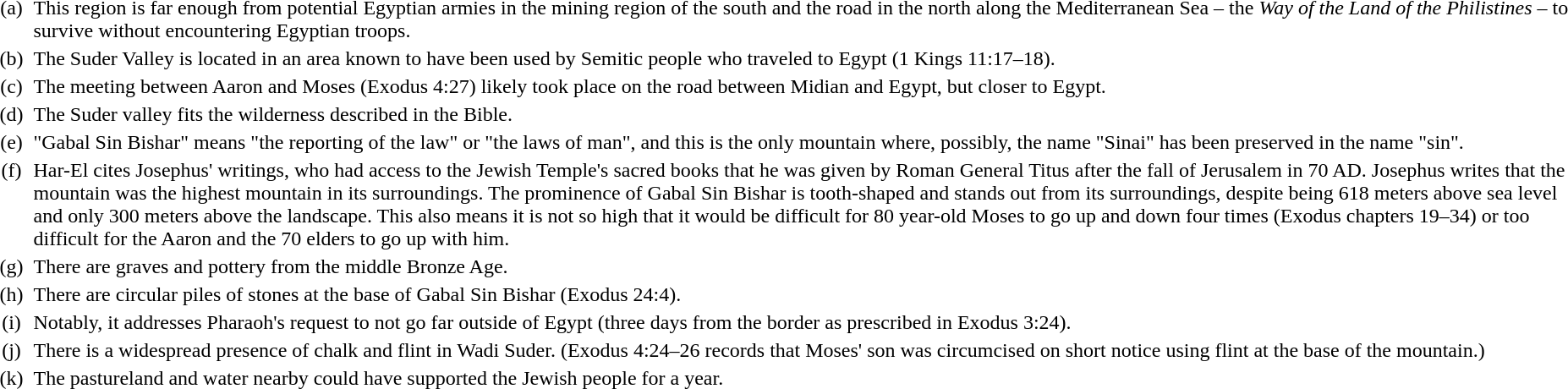<table style="text-align:left;">
<tr style="vertical-align:top;">
<td style="text-align:center; width:20pt;">(a)</td>
<td>This region is far enough from potential Egyptian armies in the mining region of the south and the road in the north along the Mediterranean Sea – the <em>Way of the Land of the Philistines</em> – to survive without encountering Egyptian troops.</td>
</tr>
<tr style="vertical-align:top;">
<td style="text-align:center;">(b)</td>
<td>The Suder Valley is located in an area known to have been used by Semitic people who traveled to Egypt (1 Kings 11:17–18).</td>
</tr>
<tr style="vertical-align:top;">
<td style="text-align:center;">(c)</td>
<td>The meeting between Aaron and Moses (Exodus 4:27) likely took place on the road between Midian and Egypt, but closer to Egypt.</td>
</tr>
<tr style="vertical-align:top;">
<td style="text-align:center;">(d)</td>
<td>The Suder valley fits the wilderness described in the Bible.</td>
</tr>
<tr style="vertical-align:top;">
<td style="text-align:center;">(e)</td>
<td>"Gabal Sin Bishar" means "the reporting of the law" or "the laws of man", and this is the only mountain where, possibly, the name "Sinai" has been preserved in the name "sin".</td>
</tr>
<tr style="vertical-align:top;">
<td style="text-align:center;">(f)</td>
<td>Har-El cites Josephus' writings, who had access to the Jewish Temple's sacred books that he was given by Roman General Titus after the fall of Jerusalem in 70 AD. Josephus writes that the mountain was the highest mountain in its surroundings. The prominence of Gabal Sin Bishar is tooth-shaped and stands out from its surroundings, despite being 618 meters above sea level and only 300 meters above the landscape. This also means it is not so high that it would be difficult for 80 year-old Moses to go up and down four times (Exodus chapters 19–34) or too difficult for the Aaron and the 70 elders to go up with him.</td>
</tr>
<tr style="vertical-align:top;">
<td style="text-align:center;">(g)</td>
<td>There are graves and pottery from the middle Bronze Age.</td>
</tr>
<tr style="vertical-align:top;">
<td style="text-align:center;">(h)</td>
<td>There are circular piles of stones at the base of Gabal Sin Bishar (Exodus 24:4).</td>
</tr>
<tr style="vertical-align:top;">
<td style="text-align:center;">(i)</td>
<td>Notably, it addresses Pharaoh's request to not go far outside of Egypt (three days from the border as prescribed in Exodus 3:24).</td>
</tr>
<tr style="vertical-align:top;">
<td style="text-align:center;">(j)</td>
<td>There is a widespread presence of chalk and flint in Wadi Suder. (Exodus 4:24–26 records that Moses' son was circumcised on short notice using flint at the base of the mountain.)</td>
</tr>
<tr style="vertical-align:top;">
<td style="text-align:center;">(k)</td>
<td>The pastureland and water nearby could have supported the Jewish people for a year.</td>
</tr>
</table>
